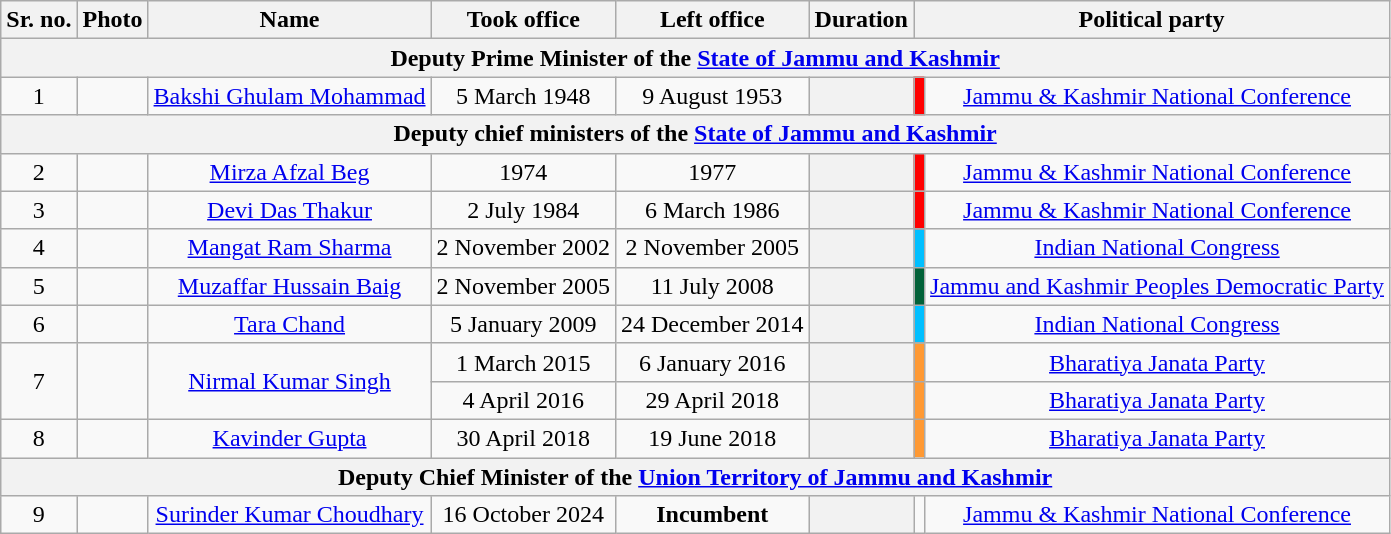<table class ="wikitable sortable" style="text-align:center">
<tr>
<th>Sr. no.</th>
<th>Photo</th>
<th>Name</th>
<th>Took office</th>
<th>Left office</th>
<th>Duration</th>
<th colspan=2>Political party</th>
</tr>
<tr>
<th colspan=8>Deputy Prime Minister of the <a href='#'>State of Jammu and Kashmir</a></th>
</tr>
<tr>
<td>1</td>
<td></td>
<td><a href='#'>Bakshi Ghulam Mohammad</a></td>
<td>5 March 1948</td>
<td>9 August 1953</td>
<th><strong></strong></th>
<td bgcolor=#FF0000></td>
<td><a href='#'>Jammu & Kashmir National Conference</a></td>
</tr>
<tr>
<th colspan=8>Deputy chief ministers of the <a href='#'>State of Jammu and Kashmir</a></th>
</tr>
<tr>
<td>2</td>
<td></td>
<td><a href='#'>Mirza Afzal Beg</a></td>
<td>1974</td>
<td>1977</td>
<th><strong></strong></th>
<td bgcolor=#FF0000></td>
<td><a href='#'>Jammu & Kashmir National Conference</a></td>
</tr>
<tr>
<td>3</td>
<td></td>
<td><a href='#'>Devi Das Thakur</a></td>
<td>2 July 1984</td>
<td>6 March 1986</td>
<th><strong></strong></th>
<td bgcolor=#FF0000></td>
<td><a href='#'>Jammu & Kashmir National Conference</a></td>
</tr>
<tr>
<td>4</td>
<td></td>
<td><a href='#'>Mangat Ram Sharma</a></td>
<td>2 November 2002</td>
<td>2 November 2005</td>
<th><strong></strong></th>
<td bgcolor=#00BFFF></td>
<td><a href='#'>Indian National Congress</a></td>
</tr>
<tr>
<td>5</td>
<td></td>
<td><a href='#'>Muzaffar Hussain Baig</a></td>
<td>2 November 2005</td>
<td>11 July 2008</td>
<th><strong></strong></th>
<td bgcolor=#016138></td>
<td><a href='#'>Jammu and Kashmir Peoples Democratic Party</a></td>
</tr>
<tr>
<td>6</td>
<td></td>
<td><a href='#'>Tara Chand</a></td>
<td>5 January 2009</td>
<td>24 December 2014</td>
<th><strong></strong></th>
<td bgcolor=#00BFFF></td>
<td><a href='#'>Indian National Congress</a></td>
</tr>
<tr>
<td rowspan=2>7</td>
<td rowspan=2></td>
<td rowspan=2><a href='#'>Nirmal Kumar Singh</a></td>
<td>1 March 2015</td>
<td>6 January 2016</td>
<th><strong></strong></th>
<td bgcolor=#FF9933></td>
<td><a href='#'>Bharatiya Janata Party</a></td>
</tr>
<tr>
<td>4 April 2016</td>
<td>29 April 2018</td>
<th><strong></strong></th>
<td bgcolor=#FF9933></td>
<td><a href='#'>Bharatiya Janata Party</a></td>
</tr>
<tr>
<td>8</td>
<td></td>
<td><a href='#'>Kavinder Gupta</a></td>
<td>30 April 2018</td>
<td>19 June 2018</td>
<th><strong></strong></th>
<td bgcolor=#FF9933></td>
<td><a href='#'>Bharatiya Janata Party</a></td>
</tr>
<tr>
<th colspan=8>Deputy Chief Minister of the <a href='#'>Union Territory of Jammu and Kashmir</a></th>
</tr>
<tr>
<td>9</td>
<td></td>
<td><a href='#'>Surinder Kumar Choudhary</a></td>
<td>16 October 2024</td>
<td><strong>Incumbent</strong></td>
<th><strong></strong></th>
<td bgcolor=></td>
<td><a href='#'>Jammu & Kashmir National Conference</a></td>
</tr>
</table>
